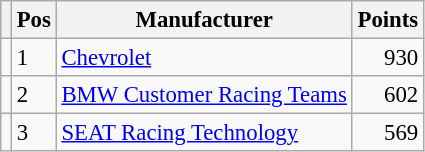<table class="wikitable" style="font-size: 95%;">
<tr>
<th></th>
<th>Pos</th>
<th>Manufacturer</th>
<th>Points</th>
</tr>
<tr>
<td align="left"></td>
<td>1</td>
<td> <a href='#'>Chevrolet</a></td>
<td align="right">930</td>
</tr>
<tr>
<td align="left"></td>
<td>2</td>
<td> <a href='#'>BMW Customer Racing Teams</a></td>
<td align="right">602</td>
</tr>
<tr>
<td align="left"></td>
<td>3</td>
<td> <a href='#'>SEAT Racing Technology</a></td>
<td align="right">569</td>
</tr>
</table>
